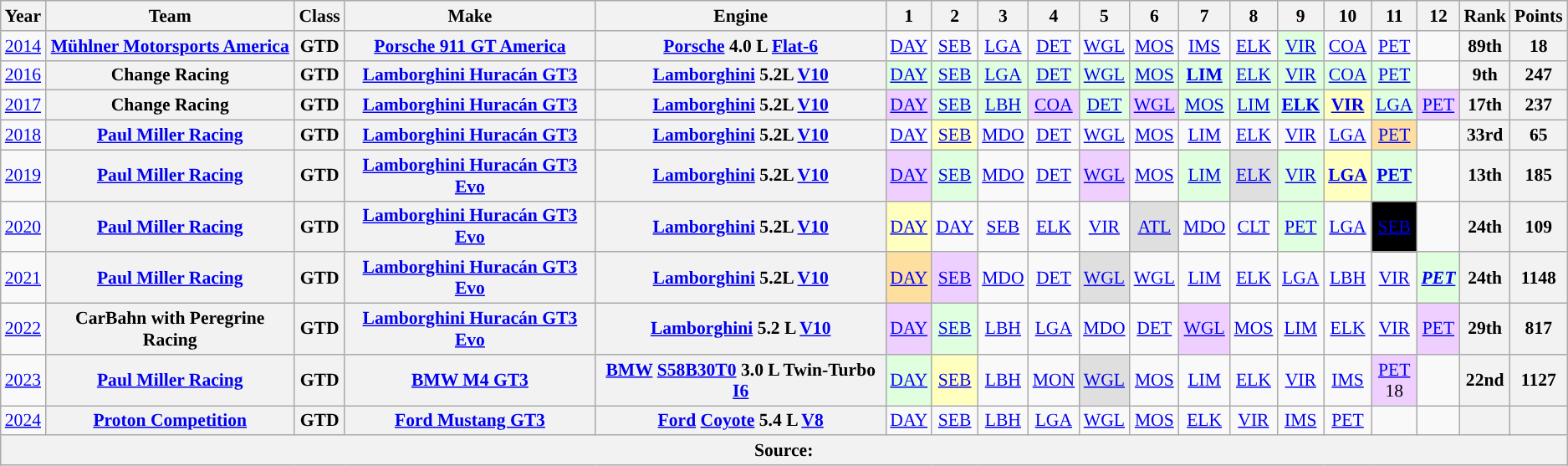<table class="wikitable" style="text-align:center; font-size:90%">
<tr>
<th>Year</th>
<th>Team</th>
<th>Class</th>
<th>Make</th>
<th>Engine</th>
<th>1</th>
<th>2</th>
<th>3</th>
<th>4</th>
<th>5</th>
<th>6</th>
<th>7</th>
<th>8</th>
<th>9</th>
<th>10</th>
<th>11</th>
<th>12</th>
<th>Rank</th>
<th>Points</th>
</tr>
<tr>
<td><a href='#'>2014</a></td>
<th><a href='#'>Mühlner Motorsports America</a></th>
<th>GTD</th>
<th><a href='#'>Porsche 911 GT America</a></th>
<th><a href='#'>Porsche</a> 4.0 L <a href='#'>Flat-6</a></th>
<td><a href='#'>DAY</a></td>
<td><a href='#'>SEB</a></td>
<td><a href='#'>LGA</a></td>
<td><a href='#'>DET</a></td>
<td><a href='#'>WGL</a></td>
<td><a href='#'>MOS</a></td>
<td><a href='#'>IMS</a></td>
<td><a href='#'>ELK</a></td>
<td style="background:#DFFFDF;"><a href='#'>VIR</a><br></td>
<td><a href='#'>COA</a></td>
<td><a href='#'>PET</a></td>
<td></td>
<th>89th</th>
<th>18</th>
</tr>
<tr>
<td><a href='#'>2016</a></td>
<th>Change Racing</th>
<th>GTD</th>
<th><a href='#'>Lamborghini Huracán GT3</a></th>
<th><a href='#'>Lamborghini</a> 5.2L <a href='#'>V10</a></th>
<td style="background:#DFFFDF;"><a href='#'>DAY</a><br></td>
<td style="background:#DFFFDF;"><a href='#'>SEB</a><br></td>
<td style="background:#DFFFDF;"><a href='#'>LGA</a><br></td>
<td style="background:#DFFFDF;"><a href='#'>DET</a><br></td>
<td style="background:#DFFFDF;"><a href='#'>WGL</a><br></td>
<td style="background:#DFFFDF;"><a href='#'>MOS</a><br></td>
<td style="background:#DFFFDF;"><strong><a href='#'>LIM</a></strong><br></td>
<td style="background:#DFFFDF;"><a href='#'>ELK</a><br></td>
<td style="background:#DFFFDF;"><a href='#'>VIR</a><br></td>
<td style="background:#DFFFDF;"><a href='#'>COA</a><br></td>
<td style="background:#DFFFDF;"><a href='#'>PET</a><br></td>
<td></td>
<th>9th</th>
<th>247</th>
</tr>
<tr>
<td><a href='#'>2017</a></td>
<th>Change Racing</th>
<th>GTD</th>
<th><a href='#'>Lamborghini Huracán GT3</a></th>
<th><a href='#'>Lamborghini</a> 5.2L <a href='#'>V10</a></th>
<td style="background:#EFCFFF;"><a href='#'>DAY</a><br></td>
<td style="background:#DFFFDF;"><a href='#'>SEB</a><br></td>
<td style="background:#DFFFDF;"><a href='#'>LBH</a><br></td>
<td style="background:#EFCFFF;"><a href='#'>COA</a><br></td>
<td style="background:#DFFFDF;"><a href='#'>DET</a><br></td>
<td style="background:#EFCFFF;"><a href='#'>WGL</a><br></td>
<td style="background:#DFFFDF;"><a href='#'>MOS</a><br></td>
<td style="background:#DFFFDF;"><a href='#'>LIM</a><br></td>
<td style="background:#DFFFDF;"><strong><a href='#'>ELK</a></strong><br></td>
<td style="background:#FFFFBF;"><strong><a href='#'>VIR</a></strong><br></td>
<td style="background:#DFFFDF;"><a href='#'>LGA</a><br></td>
<td style="background:#EFCFFF;"><a href='#'>PET</a><br></td>
<th>17th</th>
<th>237</th>
</tr>
<tr>
<td><a href='#'>2018</a></td>
<th><a href='#'>Paul Miller Racing</a></th>
<th>GTD</th>
<th><a href='#'>Lamborghini Huracán GT3</a></th>
<th><a href='#'>Lamborghini</a> 5.2L <a href='#'>V10</a></th>
<td><a href='#'>DAY</a></td>
<td style="background:#FFFFBF;"><a href='#'>SEB</a><br></td>
<td><a href='#'>MDO</a></td>
<td><a href='#'>DET</a></td>
<td><a href='#'>WGL</a></td>
<td><a href='#'>MOS</a></td>
<td><a href='#'>LIM</a></td>
<td><a href='#'>ELK</a></td>
<td><a href='#'>VIR</a></td>
<td><a href='#'>LGA</a></td>
<td style="background:#FFDF9F;"><a href='#'>PET</a><br></td>
<td></td>
<th>33rd</th>
<th>65</th>
</tr>
<tr>
<td><a href='#'>2019</a></td>
<th><a href='#'>Paul Miller Racing</a></th>
<th>GTD</th>
<th><a href='#'>Lamborghini Huracán GT3 Evo</a></th>
<th><a href='#'>Lamborghini</a> 5.2L <a href='#'>V10</a></th>
<td style="background:#EFCFFF;"><a href='#'>DAY</a><br></td>
<td style="background:#DFFFDF;"><a href='#'>SEB</a><br></td>
<td><a href='#'>MDO</a></td>
<td><a href='#'>DET</a></td>
<td style="background:#EFCFFF;"><a href='#'>WGL</a><br></td>
<td><a href='#'>MOS</a></td>
<td style="background:#DFFFDF;"><a href='#'>LIM</a><br></td>
<td style="background:#DFDFDF;"><a href='#'>ELK</a><br></td>
<td style="background:#DFFFDF;"><a href='#'>VIR</a><br></td>
<td style="background:#FFFFBF;"><strong><a href='#'>LGA</a></strong><br></td>
<td style="background:#DFFFDF;"><strong><a href='#'>PET</a></strong><br></td>
<td></td>
<th>13th</th>
<th>185</th>
</tr>
<tr>
<td><a href='#'>2020</a></td>
<th><a href='#'>Paul Miller Racing</a></th>
<th>GTD</th>
<th><a href='#'>Lamborghini Huracán GT3 Evo</a></th>
<th><a href='#'>Lamborghini</a> 5.2L <a href='#'>V10</a></th>
<td style="background:#FFFFBF;"><a href='#'>DAY</a><br></td>
<td><a href='#'>DAY</a></td>
<td><a href='#'>SEB</a></td>
<td><a href='#'>ELK</a></td>
<td><a href='#'>VIR</a></td>
<td style="background:#DFDFDF;"><a href='#'>ATL</a><br></td>
<td><a href='#'>MDO</a></td>
<td><a href='#'>CLT</a></td>
<td style="background:#DFFFDF;"><a href='#'>PET</a><br></td>
<td><a href='#'>LGA</a></td>
<td style="background:#000000;color:white"><span><a href='#'>SEB</a></span><br></td>
<td></td>
<th>24th</th>
<th>109</th>
</tr>
<tr>
<td><a href='#'>2021</a></td>
<th><a href='#'>Paul Miller Racing</a></th>
<th>GTD</th>
<th><a href='#'>Lamborghini Huracán GT3 Evo</a></th>
<th><a href='#'>Lamborghini</a> 5.2L <a href='#'>V10</a></th>
<td style="background:#FFDF9F;"><a href='#'>DAY</a><br></td>
<td style="background:#EFCFFF;"><a href='#'>SEB</a><br></td>
<td><a href='#'>MDO</a></td>
<td><a href='#'>DET</a></td>
<td style="background:#DFDFDF;"><a href='#'>WGL</a><br></td>
<td><a href='#'>WGL</a></td>
<td><a href='#'>LIM</a></td>
<td><a href='#'>ELK</a></td>
<td><a href='#'>LGA</a></td>
<td><a href='#'>LBH</a></td>
<td><a href='#'>VIR</a></td>
<td style="background:#DFFFDF;"><strong><em><a href='#'>PET</a></em></strong><br></td>
<th>24th</th>
<th>1148</th>
</tr>
<tr>
<td><a href='#'>2022</a></td>
<th>CarBahn with Peregrine Racing</th>
<th>GTD</th>
<th><a href='#'>Lamborghini Huracán GT3 Evo</a></th>
<th><a href='#'>Lamborghini</a> 5.2 L <a href='#'>V10</a></th>
<td style="background:#EFCFFF;"><a href='#'>DAY</a><br></td>
<td style="background:#DFFFDF;"><a href='#'>SEB</a><br></td>
<td><a href='#'>LBH</a></td>
<td><a href='#'>LGA</a></td>
<td><a href='#'>MDO</a></td>
<td><a href='#'>DET</a></td>
<td style="background:#EFCFFF;"><a href='#'>WGL</a><br></td>
<td style="background:"><a href='#'>MOS</a><br></td>
<td style="background:"><a href='#'>LIM</a><br></td>
<td style="background:"><a href='#'>ELK</a><br></td>
<td style="background:"><a href='#'>VIR</a><br></td>
<td style="background:#EFCFFF;"><a href='#'>PET</a><br></td>
<th>29th</th>
<th>817</th>
</tr>
<tr>
<td><a href='#'>2023</a></td>
<th><a href='#'>Paul Miller Racing</a></th>
<th>GTD</th>
<th><a href='#'>BMW M4 GT3</a></th>
<th><a href='#'>BMW</a> <a href='#'>S58B30T0</a> 3.0 L Twin-Turbo <a href='#'>I6</a></th>
<td style="background:#DFFFDF;"><a href='#'>DAY</a><br></td>
<td style="background:#FFFFBF;"><a href='#'>SEB</a><br></td>
<td style="background:#;"><a href='#'>LBH</a><br></td>
<td style="background:#;"><a href='#'>MON</a><br></td>
<td style="background:#DFDFDF;”"><a href='#'>WGL</a><br></td>
<td style="background:#;"><a href='#'>MOS</a><br></td>
<td style="background:#;"><a href='#'>LIM</a><br></td>
<td style="background:#;"><a href='#'>ELK</a><br></td>
<td style="background:#;"><a href='#'>VIR</a><br></td>
<td style="background:#;"><a href='#'>IMS</a></td>
<td style="background:#EFCFFF;"><a href='#'>PET</a><br>18</td>
<td></td>
<th>22nd</th>
<th>1127</th>
</tr>
<tr>
<td><a href='#'>2024</a></td>
<th><a href='#'>Proton Competition</a></th>
<th>GTD</th>
<th><a href='#'>Ford Mustang GT3</a></th>
<th><a href='#'>Ford</a> <a href='#'>Coyote</a> 5.4 L <a href='#'>V8</a></th>
<td><a href='#'>DAY</a></td>
<td><a href='#'>SEB</a></td>
<td><a href='#'>LBH</a></td>
<td><a href='#'>LGA</a></td>
<td><a href='#'>WGL</a></td>
<td><a href='#'>MOS</a></td>
<td><a href='#'>ELK</a></td>
<td><a href='#'>VIR</a></td>
<td><a href='#'>IMS</a></td>
<td><a href='#'>PET</a></td>
<td></td>
<td></td>
<th></th>
<th></th>
</tr>
<tr>
<th colspan="19">Source:</th>
</tr>
</table>
